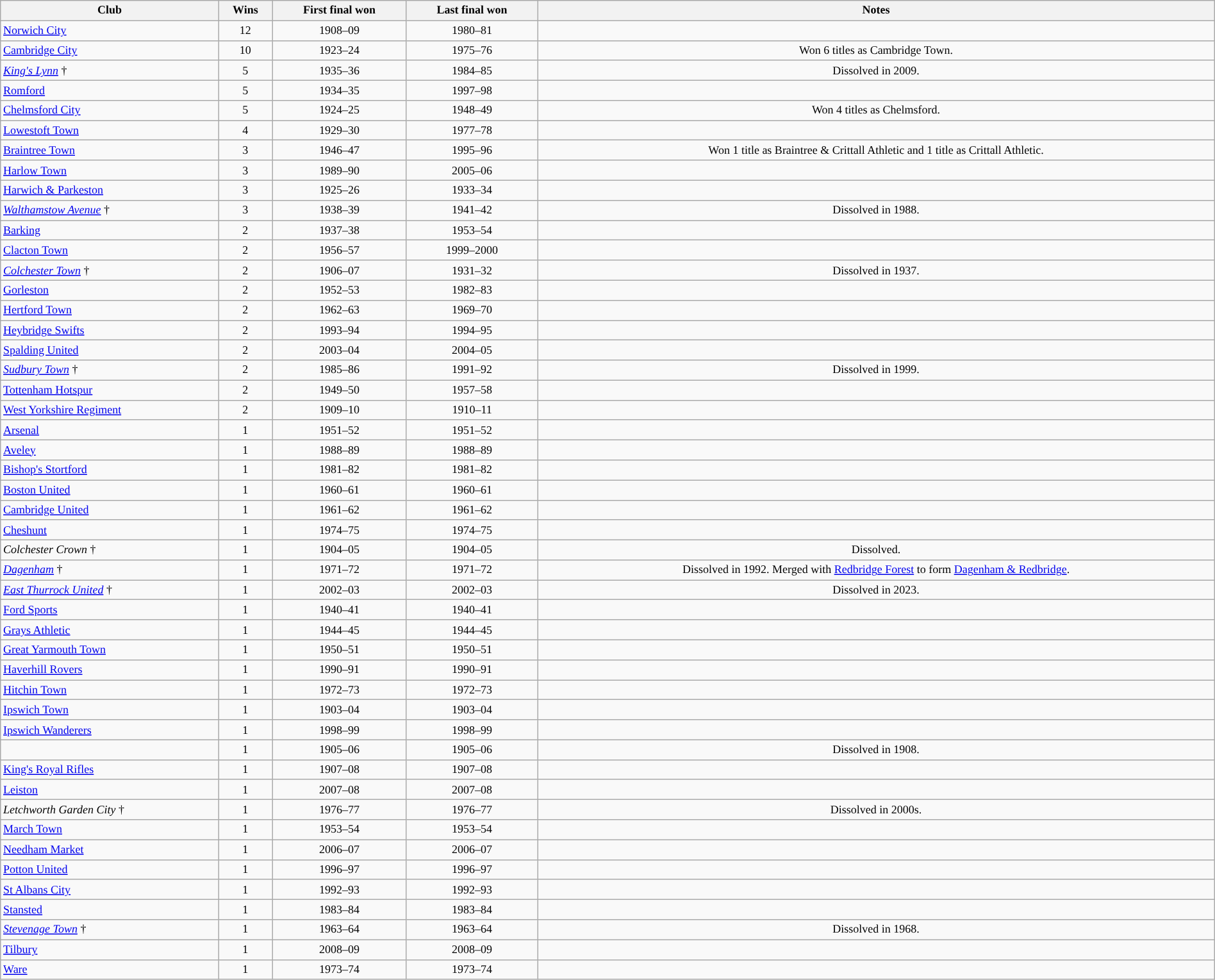<table class="wikitable sortable" style="text-align: center; width: 100%; font-size: 12px">
<tr>
<th>Club</th>
<th>Wins</th>
<th>First final won</th>
<th>Last final won</th>
<th>Notes</th>
</tr>
<tr>
<td style="text-align: left"><a href='#'>Norwich City</a></td>
<td>12</td>
<td>1908–09</td>
<td>1980–81</td>
<td></td>
</tr>
<tr>
<td style="text-align: left"><a href='#'>Cambridge City</a></td>
<td>10</td>
<td>1923–24</td>
<td>1975–76</td>
<td>Won 6 titles as Cambridge Town.</td>
</tr>
<tr>
<td style="text-align: left"><em><a href='#'>King's Lynn</a></em> †</td>
<td>5</td>
<td>1935–36</td>
<td>1984–85</td>
<td>Dissolved in 2009.</td>
</tr>
<tr>
<td style="text-align: left"><a href='#'>Romford</a></td>
<td>5</td>
<td>1934–35</td>
<td>1997–98</td>
<td></td>
</tr>
<tr>
<td style="text-align: left"><a href='#'>Chelmsford City</a></td>
<td>5</td>
<td>1924–25</td>
<td>1948–49</td>
<td>Won 4 titles as Chelmsford.</td>
</tr>
<tr>
<td style="text-align: left"><a href='#'>Lowestoft Town</a></td>
<td>4</td>
<td>1929–30</td>
<td>1977–78</td>
<td></td>
</tr>
<tr>
<td style="text-align: left"><a href='#'>Braintree Town</a></td>
<td>3</td>
<td>1946–47</td>
<td>1995–96</td>
<td>Won 1 title as Braintree & Crittall Athletic and 1 title as Crittall Athletic.</td>
</tr>
<tr>
<td style="text-align: left"><a href='#'>Harlow Town</a></td>
<td>3</td>
<td>1989–90</td>
<td>2005–06</td>
<td></td>
</tr>
<tr>
<td style="text-align: left"><a href='#'>Harwich & Parkeston</a></td>
<td>3</td>
<td>1925–26</td>
<td>1933–34</td>
<td></td>
</tr>
<tr>
<td style="text-align: left"><em><a href='#'>Walthamstow Avenue</a></em> †</td>
<td>3</td>
<td>1938–39</td>
<td>1941–42</td>
<td>Dissolved in 1988.</td>
</tr>
<tr>
<td style="text-align: left"><a href='#'>Barking</a></td>
<td>2</td>
<td>1937–38</td>
<td>1953–54</td>
<td></td>
</tr>
<tr>
<td style="text-align: left"><a href='#'>Clacton Town</a></td>
<td>2</td>
<td>1956–57</td>
<td>1999–2000</td>
<td></td>
</tr>
<tr>
<td style="text-align: left"><em><a href='#'>Colchester Town</a></em> †</td>
<td>2</td>
<td>1906–07</td>
<td>1931–32</td>
<td>Dissolved in 1937.</td>
</tr>
<tr>
<td style="text-align: left"><a href='#'>Gorleston</a></td>
<td>2</td>
<td>1952–53</td>
<td>1982–83</td>
<td></td>
</tr>
<tr>
<td style="text-align: left"><a href='#'>Hertford Town</a></td>
<td>2</td>
<td>1962–63</td>
<td>1969–70</td>
<td></td>
</tr>
<tr>
<td style="text-align: left"><a href='#'>Heybridge Swifts</a></td>
<td>2</td>
<td>1993–94</td>
<td>1994–95</td>
<td></td>
</tr>
<tr>
<td style="text-align: left"><a href='#'>Spalding United</a></td>
<td>2</td>
<td>2003–04</td>
<td>2004–05</td>
<td></td>
</tr>
<tr>
<td style="text-align: left"><em><a href='#'>Sudbury Town</a></em> †</td>
<td>2</td>
<td>1985–86</td>
<td>1991–92</td>
<td>Dissolved in 1999.</td>
</tr>
<tr>
<td style="text-align: left"><a href='#'>Tottenham Hotspur</a></td>
<td>2</td>
<td>1949–50</td>
<td>1957–58</td>
<td></td>
</tr>
<tr>
<td style="text-align: left"><a href='#'>West Yorkshire Regiment</a></td>
<td>2</td>
<td>1909–10</td>
<td>1910–11</td>
<td></td>
</tr>
<tr>
<td style="text-align: left"><a href='#'>Arsenal</a></td>
<td>1</td>
<td>1951–52</td>
<td>1951–52</td>
<td></td>
</tr>
<tr>
<td style="text-align: left"><a href='#'>Aveley</a></td>
<td>1</td>
<td>1988–89</td>
<td>1988–89</td>
<td></td>
</tr>
<tr>
<td style="text-align: left"><a href='#'>Bishop's Stortford</a></td>
<td>1</td>
<td>1981–82</td>
<td>1981–82</td>
<td></td>
</tr>
<tr>
<td style="text-align: left"><a href='#'>Boston United</a></td>
<td>1</td>
<td>1960–61</td>
<td>1960–61</td>
<td></td>
</tr>
<tr>
<td style="text-align: left"><a href='#'>Cambridge United</a></td>
<td>1</td>
<td>1961–62</td>
<td>1961–62</td>
<td></td>
</tr>
<tr>
<td style="text-align: left"><a href='#'>Cheshunt</a></td>
<td>1</td>
<td>1974–75</td>
<td>1974–75</td>
<td></td>
</tr>
<tr>
<td style="text-align: left"><em>Colchester Crown</em> †</td>
<td>1</td>
<td>1904–05</td>
<td>1904–05</td>
<td>Dissolved.</td>
</tr>
<tr>
<td style="text-align: left"><em><a href='#'>Dagenham</a></em> †</td>
<td>1</td>
<td>1971–72</td>
<td>1971–72</td>
<td>Dissolved in 1992. Merged with <a href='#'>Redbridge Forest</a> to form <a href='#'>Dagenham & Redbridge</a>.</td>
</tr>
<tr>
<td style="text-align: left"><em><a href='#'>East Thurrock United</a></em> †</td>
<td>1</td>
<td>2002–03</td>
<td>2002–03</td>
<td>Dissolved in 2023.</td>
</tr>
<tr>
<td style="text-align: left"><a href='#'>Ford Sports</a></td>
<td>1</td>
<td>1940–41</td>
<td>1940–41</td>
<td></td>
</tr>
<tr>
<td style="text-align: left"><a href='#'>Grays Athletic</a></td>
<td>1</td>
<td>1944–45</td>
<td>1944–45</td>
<td></td>
</tr>
<tr>
<td style="text-align: left"><a href='#'>Great Yarmouth Town</a></td>
<td>1</td>
<td>1950–51</td>
<td>1950–51</td>
<td></td>
</tr>
<tr>
<td style="text-align: left"><a href='#'>Haverhill Rovers</a></td>
<td>1</td>
<td>1990–91</td>
<td>1990–91</td>
<td></td>
</tr>
<tr>
<td style="text-align: left"><a href='#'>Hitchin Town</a></td>
<td>1</td>
<td>1972–73</td>
<td>1972–73</td>
<td></td>
</tr>
<tr>
<td style="text-align: left"><a href='#'>Ipswich Town</a></td>
<td>1</td>
<td>1903–04</td>
<td>1903–04</td>
<td></td>
</tr>
<tr>
<td style="text-align: left"><a href='#'>Ipswich Wanderers</a></td>
<td>1</td>
<td>1998–99</td>
<td>1998–99</td>
<td></td>
</tr>
<tr>
<td style="text-align: left"></td>
<td>1</td>
<td>1905–06</td>
<td>1905–06</td>
<td>Dissolved in 1908.</td>
</tr>
<tr>
<td style="text-align: left"><a href='#'>King's Royal Rifles</a></td>
<td>1</td>
<td>1907–08</td>
<td>1907–08</td>
<td></td>
</tr>
<tr>
<td style="text-align: left"><a href='#'>Leiston</a></td>
<td>1</td>
<td>2007–08</td>
<td>2007–08</td>
<td></td>
</tr>
<tr>
<td style="text-align: left"><em>Letchworth Garden City</em> †</td>
<td>1</td>
<td>1976–77</td>
<td>1976–77</td>
<td>Dissolved in 2000s.</td>
</tr>
<tr>
<td style="text-align: left"><a href='#'>March Town</a></td>
<td>1</td>
<td>1953–54</td>
<td>1953–54</td>
<td></td>
</tr>
<tr>
<td style="text-align: left"><a href='#'>Needham Market</a></td>
<td>1</td>
<td>2006–07</td>
<td>2006–07</td>
<td></td>
</tr>
<tr>
<td style="text-align: left"><a href='#'>Potton United</a></td>
<td>1</td>
<td>1996–97</td>
<td>1996–97</td>
<td></td>
</tr>
<tr>
<td style="text-align: left"><a href='#'>St Albans City</a></td>
<td>1</td>
<td>1992–93</td>
<td>1992–93</td>
<td></td>
</tr>
<tr>
<td style="text-align: left"><a href='#'>Stansted</a></td>
<td>1</td>
<td>1983–84</td>
<td>1983–84</td>
<td></td>
</tr>
<tr>
<td style="text-align: left"><em><a href='#'>Stevenage Town</a></em> †</td>
<td>1</td>
<td>1963–64</td>
<td>1963–64</td>
<td>Dissolved in 1968.</td>
</tr>
<tr>
<td style="text-align: left"><a href='#'>Tilbury</a></td>
<td>1</td>
<td>2008–09</td>
<td>2008–09</td>
<td></td>
</tr>
<tr>
<td style="text-align: left"><a href='#'>Ware</a></td>
<td>1</td>
<td>1973–74</td>
<td>1973–74</td>
<td></td>
</tr>
</table>
